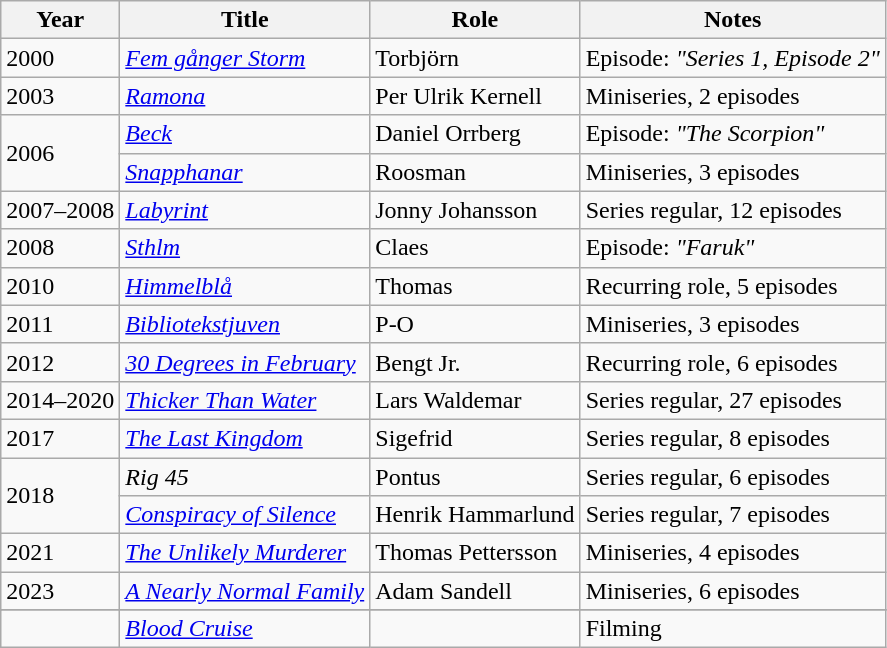<table class="wikitable sortable">
<tr>
<th>Year</th>
<th>Title</th>
<th>Role</th>
<th class"unsortable">Notes</th>
</tr>
<tr>
<td>2000</td>
<td><em><a href='#'>Fem gånger Storm</a></em></td>
<td>Torbjörn</td>
<td>Episode: <em>"Series 1, Episode 2"</em></td>
</tr>
<tr>
<td>2003</td>
<td><em><a href='#'>Ramona</a></em></td>
<td>Per Ulrik Kernell</td>
<td>Miniseries, 2 episodes</td>
</tr>
<tr>
<td rowspan="2">2006</td>
<td><em><a href='#'>Beck</a></em></td>
<td>Daniel Orrberg</td>
<td>Episode: <em>"The Scorpion"</em></td>
</tr>
<tr>
<td><em><a href='#'>Snapphanar</a></em></td>
<td>Roosman</td>
<td>Miniseries, 3 episodes</td>
</tr>
<tr>
<td>2007–2008</td>
<td><em><a href='#'>Labyrint</a></em></td>
<td>Jonny Johansson</td>
<td>Series regular, 12 episodes</td>
</tr>
<tr>
<td>2008</td>
<td><em><a href='#'>Sthlm</a></em></td>
<td>Claes</td>
<td>Episode: <em>"Faruk"</em></td>
</tr>
<tr>
<td>2010</td>
<td><em><a href='#'>Himmelblå</a></em></td>
<td>Thomas</td>
<td>Recurring role, 5 episodes</td>
</tr>
<tr>
<td>2011</td>
<td><em><a href='#'>Bibliotekstjuven</a></em></td>
<td>P-O</td>
<td>Miniseries, 3 episodes</td>
</tr>
<tr>
<td>2012</td>
<td><em><a href='#'>30 Degrees in February</a></em></td>
<td>Bengt Jr.</td>
<td>Recurring role, 6 episodes</td>
</tr>
<tr>
<td>2014–2020</td>
<td><em><a href='#'>Thicker Than Water</a></em></td>
<td>Lars Waldemar</td>
<td>Series regular, 27 episodes</td>
</tr>
<tr>
<td>2017</td>
<td><em><a href='#'>The Last Kingdom</a></em></td>
<td>Sigefrid</td>
<td>Series regular, 8 episodes</td>
</tr>
<tr>
<td rowspan="2">2018</td>
<td><em>Rig 45</em></td>
<td>Pontus</td>
<td>Series regular, 6 episodes</td>
</tr>
<tr>
<td><em><a href='#'>Conspiracy of Silence</a></em></td>
<td>Henrik Hammarlund</td>
<td>Series regular, 7 episodes</td>
</tr>
<tr>
<td>2021</td>
<td><em><a href='#'>The Unlikely Murderer</a></em></td>
<td>Thomas Pettersson</td>
<td>Miniseries, 4 episodes</td>
</tr>
<tr>
<td>2023</td>
<td><em><a href='#'>A Nearly Normal Family</a></em></td>
<td>Adam Sandell</td>
<td>Miniseries, 6 episodes</td>
</tr>
<tr>
</tr>
<tr>
<td></td>
<td><em><a href='#'>Blood Cruise</a></em></td>
<td></td>
<td>Filming</td>
</tr>
</table>
